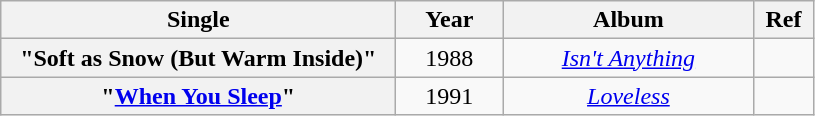<table class="wikitable plainrowheaders" style="text-align:center">
<tr>
<th scope="col" style="width:16em">Single</th>
<th scope="col" style="width:4em">Year</th>
<th scope="col" style="width:10em">Album</th>
<th scope="col" style="width:2em">Ref</th>
</tr>
<tr>
<th scope="row">"Soft as Snow (But Warm Inside)"</th>
<td>1988</td>
<td><em><a href='#'>Isn't Anything</a></em></td>
<td></td>
</tr>
<tr>
<th scope="row">"<a href='#'>When You Sleep</a>"</th>
<td>1991</td>
<td><a href='#'><em>Loveless</em></a></td>
<td></td>
</tr>
</table>
